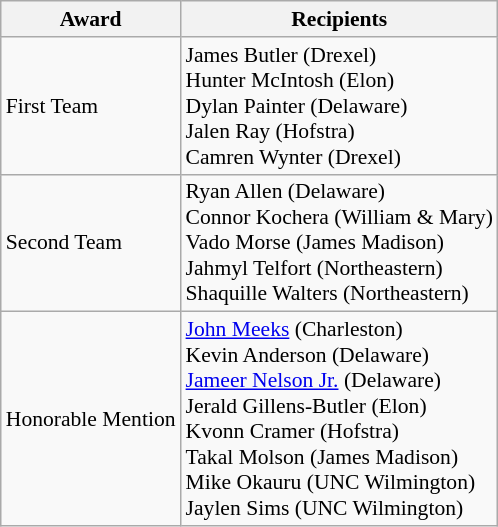<table class="wikitable" style="white-space:nowrap; font-size:90%;">
<tr>
<th>Award</th>
<th>Recipients</th>
</tr>
<tr>
<td>First Team</td>
<td>James Butler (Drexel)<br> Hunter McIntosh (Elon)<br> Dylan Painter (Delaware)<br> Jalen Ray (Hofstra)<br> Camren Wynter (Drexel)</td>
</tr>
<tr>
<td>Second Team</td>
<td>Ryan Allen (Delaware)<br> Connor Kochera (William & Mary)<br> Vado Morse (James Madison)<br> Jahmyl Telfort (Northeastern)<br> Shaquille Walters (Northeastern)</td>
</tr>
<tr>
<td>Honorable Mention</td>
<td><a href='#'>John Meeks</a> (Charleston)<br> Kevin Anderson (Delaware)<br> <a href='#'>Jameer Nelson Jr.</a> (Delaware)<br> Jerald Gillens-Butler (Elon)<br> Kvonn Cramer (Hofstra)<br> Takal Molson (James Madison)<br> Mike Okauru (UNC Wilmington)<br> Jaylen Sims (UNC Wilmington)</td>
</tr>
</table>
